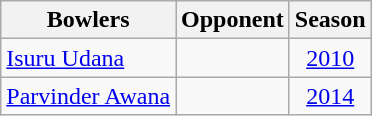<table class="wikitable sortable" style="text-align:center">
<tr>
<th>Bowlers</th>
<th>Opponent</th>
<th>Season</th>
</tr>
<tr>
<td style="text-align:left"><a href='#'>Isuru Udana</a> </td>
<td></td>
<td style="text-align:center"><a href='#'>2010</a></td>
</tr>
<tr>
<td style="text-align:left"><a href='#'>Parvinder Awana</a> </td>
<td></td>
<td style="text-align:center"><a href='#'>2014</a></td>
</tr>
</table>
